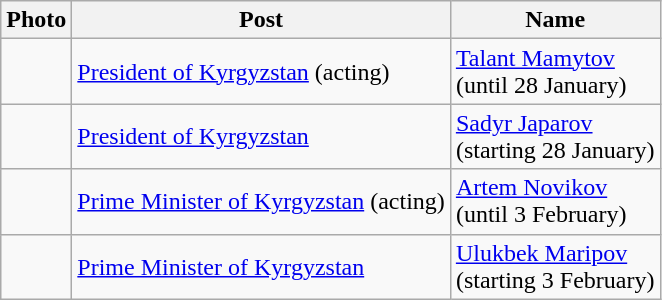<table class=wikitable>
<tr>
<th>Photo</th>
<th>Post</th>
<th>Name</th>
</tr>
<tr>
<td></td>
<td><a href='#'>President of Kyrgyzstan</a> (acting)</td>
<td><a href='#'>Talant Mamytov</a><br>(until 28 January)</td>
</tr>
<tr>
<td></td>
<td><a href='#'>President of Kyrgyzstan</a></td>
<td><a href='#'>Sadyr Japarov</a><br>(starting 28 January)</td>
</tr>
<tr>
<td></td>
<td><a href='#'>Prime Minister of Kyrgyzstan</a> (acting)</td>
<td><a href='#'>Artem Novikov</a><br>(until 3 February)</td>
</tr>
<tr>
<td></td>
<td><a href='#'>Prime Minister of Kyrgyzstan</a></td>
<td><a href='#'>Ulukbek Maripov</a><br>(starting 3 February)</td>
</tr>
</table>
